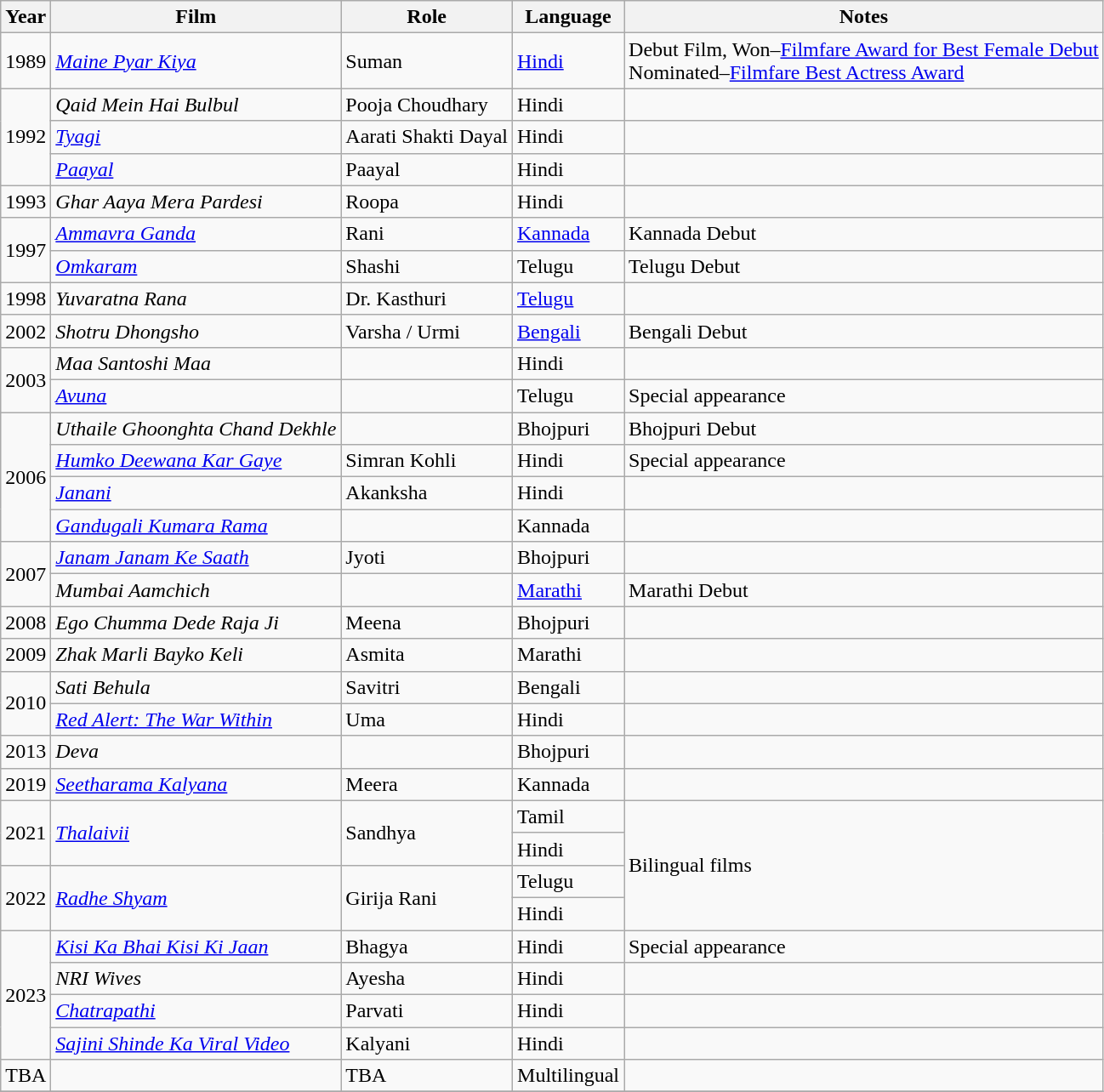<table class="wikitable sortable">
<tr>
<th>Year</th>
<th>Film</th>
<th>Role</th>
<th>Language</th>
<th>Notes</th>
</tr>
<tr>
<td>1989</td>
<td><em><a href='#'>Maine Pyar Kiya</a></em></td>
<td>Suman</td>
<td><a href='#'>Hindi</a></td>
<td>Debut Film, Won–<a href='#'>Filmfare Award for Best Female Debut</a><br>Nominated–<a href='#'>Filmfare Best Actress Award</a></td>
</tr>
<tr>
<td rowspan = "3">1992</td>
<td><em>Qaid Mein Hai Bulbul</em></td>
<td>Pooja Choudhary</td>
<td>Hindi</td>
<td></td>
</tr>
<tr>
<td><em><a href='#'>Tyagi</a></em></td>
<td>Aarati Shakti Dayal</td>
<td>Hindi</td>
<td></td>
</tr>
<tr>
<td><em><a href='#'>Paayal</a></em></td>
<td>Paayal</td>
<td>Hindi</td>
<td></td>
</tr>
<tr>
<td>1993</td>
<td><em>Ghar Aaya Mera Pardesi</em></td>
<td>Roopa</td>
<td>Hindi</td>
<td></td>
</tr>
<tr>
<td rowspan = "2">1997</td>
<td><em><a href='#'>Ammavra Ganda</a></em></td>
<td>Rani</td>
<td><a href='#'>Kannada</a></td>
<td>Kannada Debut</td>
</tr>
<tr>
<td><em><a href='#'>Omkaram</a></em></td>
<td>Shashi</td>
<td>Telugu</td>
<td>Telugu Debut</td>
</tr>
<tr>
<td>1998</td>
<td><em>Yuvaratna Rana</em></td>
<td>Dr. Kasthuri</td>
<td><a href='#'>Telugu</a></td>
<td></td>
</tr>
<tr>
<td>2002</td>
<td><em>Shotru Dhongsho</em></td>
<td>Varsha / Urmi</td>
<td><a href='#'>Bengali</a></td>
<td>Bengali Debut</td>
</tr>
<tr>
<td rowspan = "2">2003</td>
<td><em>Maa Santoshi Maa</em></td>
<td></td>
<td>Hindi</td>
<td></td>
</tr>
<tr>
<td><em><a href='#'>Avuna</a></em></td>
<td></td>
<td>Telugu</td>
<td>Special appearance</td>
</tr>
<tr>
<td rowspan = "4">2006</td>
<td><em>Uthaile Ghoonghta Chand Dekhle</em></td>
<td></td>
<td>Bhojpuri</td>
<td>Bhojpuri Debut</td>
</tr>
<tr>
<td><em><a href='#'>Humko Deewana Kar Gaye</a></em></td>
<td>Simran Kohli</td>
<td>Hindi</td>
<td>Special appearance</td>
</tr>
<tr>
<td><em><a href='#'>Janani</a></em></td>
<td>Akanksha</td>
<td>Hindi</td>
<td></td>
</tr>
<tr>
<td><em><a href='#'>Gandugali Kumara Rama</a></em></td>
<td></td>
<td>Kannada</td>
<td></td>
</tr>
<tr>
<td rowspan = "2">2007</td>
<td><em><a href='#'>Janam Janam Ke Saath</a></em></td>
<td>Jyoti</td>
<td>Bhojpuri</td>
<td></td>
</tr>
<tr>
<td><em>Mumbai Aamchich</em></td>
<td></td>
<td><a href='#'>Marathi</a></td>
<td>Marathi Debut</td>
</tr>
<tr>
<td>2008</td>
<td><em>Ego Chumma Dede Raja Ji</em></td>
<td>Meena</td>
<td>Bhojpuri</td>
</tr>
<tr>
<td>2009</td>
<td><em>Zhak Marli Bayko Keli</em></td>
<td>Asmita</td>
<td>Marathi</td>
<td></td>
</tr>
<tr>
<td rowspan = "2">2010</td>
<td><em>Sati Behula</em></td>
<td>Savitri</td>
<td>Bengali</td>
<td></td>
</tr>
<tr>
<td><em><a href='#'>Red Alert: The War Within</a></em></td>
<td>Uma</td>
<td>Hindi</td>
<td></td>
</tr>
<tr>
<td>2013</td>
<td><em>Deva</em></td>
<td></td>
<td>Bhojpuri</td>
<td></td>
</tr>
<tr>
<td>2019</td>
<td><em><a href='#'>Seetharama Kalyana</a></em></td>
<td>Meera</td>
<td>Kannada</td>
<td></td>
</tr>
<tr>
<td rowspan = "2">2021</td>
<td rowspan = "2"><em><a href='#'>Thalaivii</a></em></td>
<td rowspan = "2">Sandhya</td>
<td>Tamil</td>
<td rowspan = "4">Bilingual films</td>
</tr>
<tr>
<td>Hindi</td>
</tr>
<tr>
<td rowspan = "2">2022</td>
<td rowspan = "2"><em><a href='#'>Radhe Shyam</a></em></td>
<td rowspan = "2">Girija Rani</td>
<td>Telugu</td>
</tr>
<tr>
<td>Hindi</td>
</tr>
<tr>
<td rowspan = "4">2023</td>
<td><em><a href='#'>Kisi Ka Bhai Kisi Ki Jaan</a></em></td>
<td>Bhagya</td>
<td>Hindi</td>
<td>Special appearance</td>
</tr>
<tr>
<td><em>NRI Wives</em></td>
<td>Ayesha</td>
<td>Hindi</td>
<td></td>
</tr>
<tr>
<td><em><a href='#'>Chatrapathi</a></em></td>
<td>Parvati</td>
<td>Hindi</td>
<td></td>
</tr>
<tr>
<td><em><a href='#'>Sajini Shinde Ka Viral Video</a></em></td>
<td>Kalyani</td>
<td>Hindi</td>
<td></td>
</tr>
<tr>
<td>TBA</td>
<td></td>
<td>TBA</td>
<td>Multilingual</td>
<td></td>
</tr>
<tr>
</tr>
</table>
